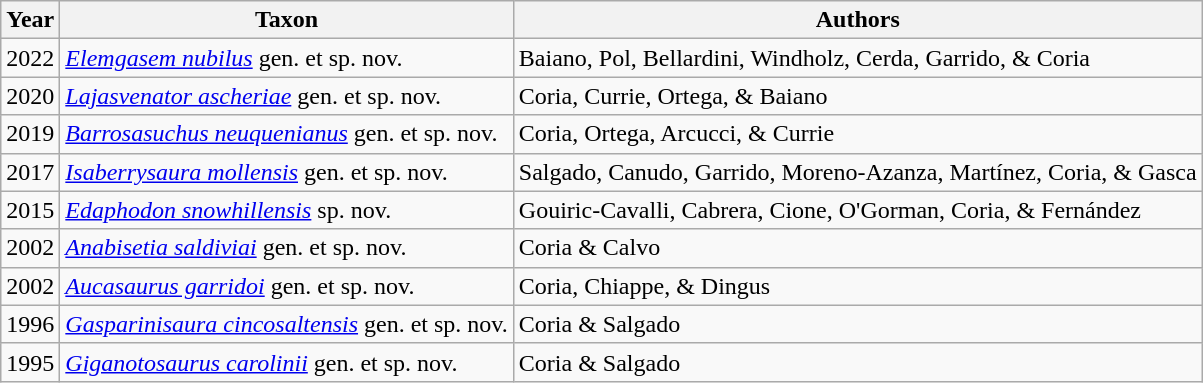<table class="wikitable sortable">
<tr>
<th>Year</th>
<th>Taxon</th>
<th>Authors</th>
</tr>
<tr>
<td>2022</td>
<td><em><a href='#'>Elemgasem nubilus</a></em> gen. et sp. nov.</td>
<td>Baiano, Pol, Bellardini, Windholz, Cerda, Garrido, & Coria</td>
</tr>
<tr>
<td>2020</td>
<td><em><a href='#'>Lajasvenator ascheriae</a></em> gen. et sp. nov.</td>
<td>Coria, Currie, Ortega, & Baiano</td>
</tr>
<tr>
<td>2019</td>
<td><em><a href='#'>Barrosasuchus neuquenianus</a></em> gen. et sp. nov.</td>
<td>Coria, Ortega, Arcucci, & Currie</td>
</tr>
<tr>
<td>2017</td>
<td><em><a href='#'>Isaberrysaura mollensis</a></em> gen. et sp. nov.</td>
<td>Salgado, Canudo, Garrido, Moreno-Azanza, Martínez, Coria, & Gasca</td>
</tr>
<tr>
<td>2015</td>
<td><em><a href='#'>Edaphodon snowhillensis</a></em> sp. nov.</td>
<td>Gouiric-Cavalli, Cabrera, Cione, O'Gorman, Coria, & Fernández</td>
</tr>
<tr>
<td>2002</td>
<td><em><a href='#'>Anabisetia saldiviai</a></em> gen. et sp. nov.</td>
<td>Coria & Calvo</td>
</tr>
<tr>
<td>2002</td>
<td><em><a href='#'>Aucasaurus garridoi</a></em> gen. et sp. nov.</td>
<td>Coria, Chiappe, & Dingus</td>
</tr>
<tr>
<td>1996</td>
<td><em><a href='#'>Gasparinisaura cincosaltensis</a></em> gen. et sp. nov.</td>
<td>Coria & Salgado</td>
</tr>
<tr>
<td>1995</td>
<td><em><a href='#'>Giganotosaurus carolinii</a></em> gen. et sp. nov.</td>
<td>Coria & Salgado</td>
</tr>
</table>
